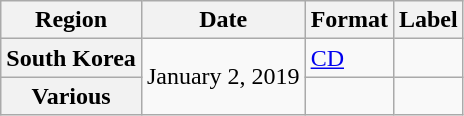<table class="wikitable plainrowheaders">
<tr>
<th scope="col">Region</th>
<th scope="col">Date</th>
<th scope="col">Format</th>
<th scope="col">Label</th>
</tr>
<tr>
<th scope="row">South Korea</th>
<td rowspan="2">January 2, 2019</td>
<td><a href='#'>CD</a></td>
<td></td>
</tr>
<tr>
<th scope="row">Various </th>
<td></td>
<td></td>
</tr>
</table>
